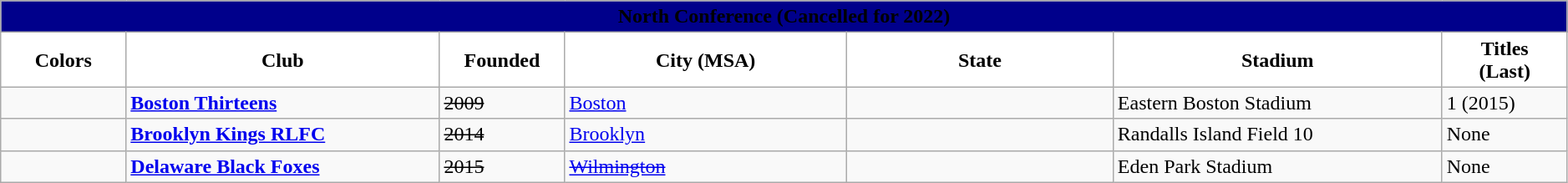<table class="wikitable" style="width: 99%">
<tr>
<td colspan="7" bgcolor="darkblue" align="center"><strong><span>North Conference (Cancelled for 2022)</span></strong></td>
</tr>
<tr>
<th style="background:white; width:8%">Colors</th>
<th style="background:white; width:20%">Club</th>
<th style="background:white; width:8%">Founded</th>
<th style="background:white; width:18%">City (MSA)</th>
<th style="background:white; width:17%">State</th>
<th style="background:white; width:21%">Stadium</th>
<th style="background:white; width:8%">Titles<br>(Last)</th>
</tr>
<tr>
<td></td>
<td><strong><a href='#'>Boston Thirteens</a></strong></td>
<td><s>2009</s></td>
<td><a href='#'>Boston</a></td>
<td></td>
<td>Eastern Boston Stadium</td>
<td>1 (2015)</td>
</tr>
<tr>
<td></td>
<td><strong><a href='#'>Brooklyn Kings RLFC</a></strong></td>
<td><s>2014</s></td>
<td><a href='#'>Brooklyn</a></td>
<td></td>
<td>Randalls Island Field 10</td>
<td>None</td>
</tr>
<tr>
<td></td>
<td><strong><a href='#'>Delaware Black Foxes</a></strong></td>
<td><s>2015</s></td>
<td><a href='#'><s>Wilmington</s></a></td>
<td></td>
<td>Eden Park Stadium</td>
<td>None</td>
</tr>
</table>
